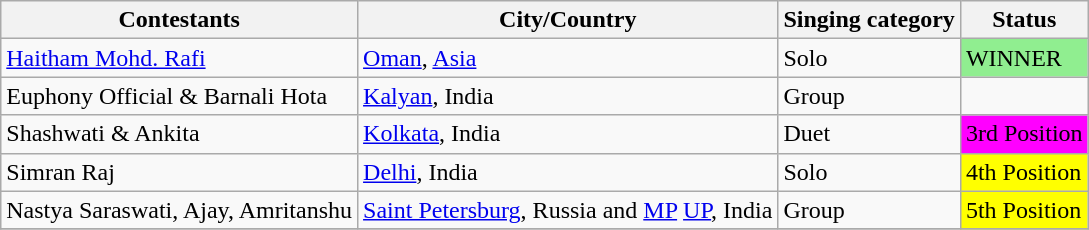<table class="wikitable">
<tr>
<th>Contestants</th>
<th>City/Country</th>
<th>Singing category</th>
<th>Status</th>
</tr>
<tr>
<td><a href='#'>Haitham Mohd. Rafi</a></td>
<td><a href='#'>Oman</a>, <a href='#'>Asia</a></td>
<td>Solo</td>
<td style= "background:lightGreen;">WINNER</td>
</tr>
<tr>
<td>Euphony Official & Barnali Hota</td>
<td><a href='#'>Kalyan</a>, India</td>
<td>Group</td>
<td></td>
</tr>
<tr>
<td>Shashwati & Ankita</td>
<td><a href='#'>Kolkata</a>, India</td>
<td>Duet</td>
<td style= "background:Magenta;">3rd Position</td>
</tr>
<tr>
<td>Simran Raj</td>
<td><a href='#'>Delhi</a>, India</td>
<td>Solo</td>
<td style= "background:yellow;">4th Position</td>
</tr>
<tr>
<td>Nastya Saraswati, Ajay, Amritanshu</td>
<td><a href='#'>Saint Petersburg</a>, Russia and <a href='#'>MP</a> <a href='#'>UP</a>, India</td>
<td>Group</td>
<td style=background:yellow;">5th Position</td>
</tr>
<tr>
</tr>
</table>
